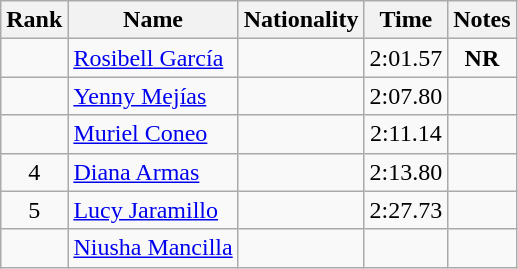<table class="wikitable sortable" style="text-align:center">
<tr>
<th>Rank</th>
<th>Name</th>
<th>Nationality</th>
<th>Time</th>
<th>Notes</th>
</tr>
<tr>
<td></td>
<td align=left><a href='#'>Rosibell García</a></td>
<td align=left></td>
<td>2:01.57</td>
<td><strong>NR</strong></td>
</tr>
<tr>
<td></td>
<td align=left><a href='#'>Yenny Mejías</a></td>
<td align=left></td>
<td>2:07.80</td>
<td></td>
</tr>
<tr>
<td></td>
<td align=left><a href='#'>Muriel Coneo</a></td>
<td align=left></td>
<td>2:11.14</td>
<td></td>
</tr>
<tr>
<td>4</td>
<td align=left><a href='#'>Diana Armas</a></td>
<td align=left></td>
<td>2:13.80</td>
<td></td>
</tr>
<tr>
<td>5</td>
<td align=left><a href='#'>Lucy Jaramillo</a></td>
<td align=left></td>
<td>2:27.73</td>
<td></td>
</tr>
<tr>
<td></td>
<td align=left><a href='#'>Niusha Mancilla</a></td>
<td align=left></td>
<td></td>
<td></td>
</tr>
</table>
